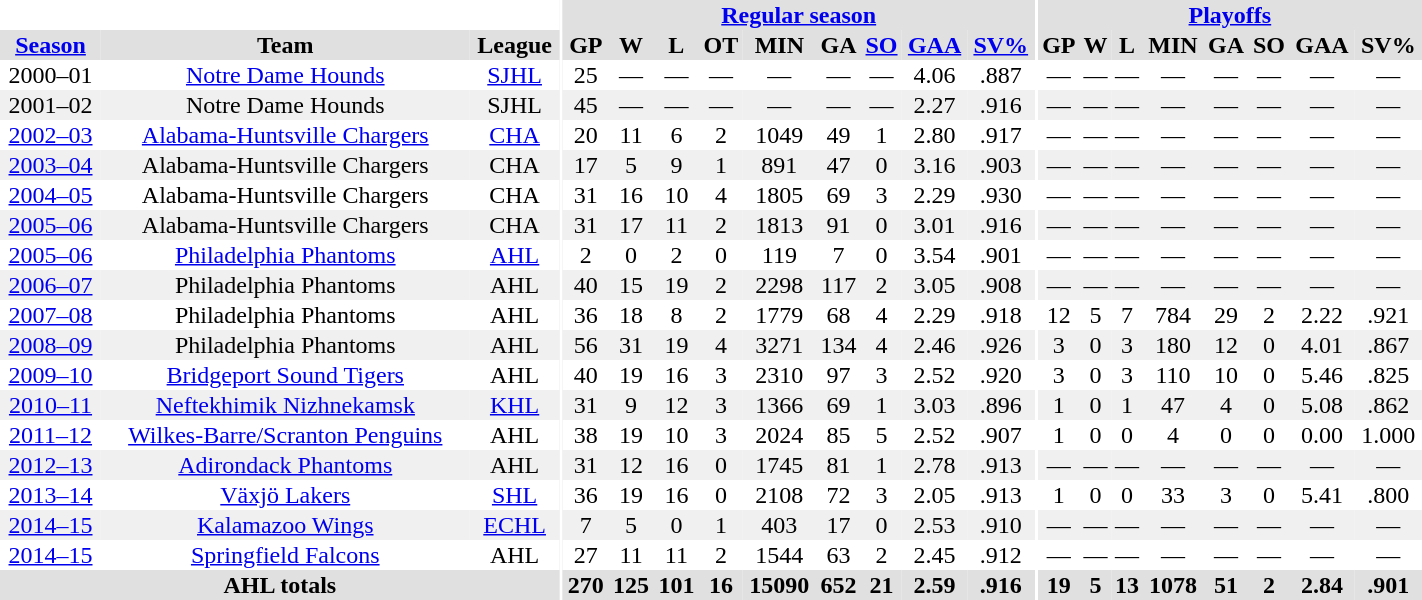<table border="0" cellpadding="1" cellspacing="0" style="text-align:center; width:75%">
<tr ALIGN="center" bgcolor="#e0e0e0">
<th align="center" colspan="3" bgcolor="#ffffff"></th>
<th align="center" rowspan="99" bgcolor="#ffffff"></th>
<th align="center" colspan="9" bgcolor="#e0e0e0"><a href='#'>Regular season</a></th>
<th align="center" rowspan="99" bgcolor="#ffffff"></th>
<th align="center" colspan="8" bgcolor="#e0e0e0"><a href='#'>Playoffs</a></th>
</tr>
<tr ALIGN="center" bgcolor="#e0e0e0">
<th><a href='#'>Season</a></th>
<th>Team</th>
<th>League</th>
<th>GP</th>
<th>W</th>
<th>L</th>
<th>OT</th>
<th>MIN</th>
<th>GA</th>
<th><a href='#'>SO</a></th>
<th><a href='#'>GAA</a></th>
<th><a href='#'>SV%</a></th>
<th>GP</th>
<th>W</th>
<th>L</th>
<th>MIN</th>
<th>GA</th>
<th>SO</th>
<th>GAA</th>
<th>SV%</th>
</tr>
<tr ALIGN="center">
<td>2000–01</td>
<td><a href='#'>Notre Dame Hounds</a></td>
<td><a href='#'>SJHL</a></td>
<td>25</td>
<td>—</td>
<td>—</td>
<td>—</td>
<td>—</td>
<td>—</td>
<td>—</td>
<td>4.06</td>
<td>.887</td>
<td>—</td>
<td>—</td>
<td>—</td>
<td>—</td>
<td>—</td>
<td>—</td>
<td>—</td>
<td>—</td>
</tr>
<tr ALIGN="center" bgcolor="#f0f0f0">
<td>2001–02</td>
<td>Notre Dame Hounds</td>
<td>SJHL</td>
<td>45</td>
<td>—</td>
<td>—</td>
<td>—</td>
<td>—</td>
<td>—</td>
<td>—</td>
<td>2.27</td>
<td>.916</td>
<td>—</td>
<td>—</td>
<td>—</td>
<td>—</td>
<td>—</td>
<td>—</td>
<td>—</td>
<td>—</td>
</tr>
<tr ALIGN="center">
<td><a href='#'>2002–03</a></td>
<td><a href='#'>Alabama-Huntsville Chargers</a></td>
<td><a href='#'>CHA</a></td>
<td>20</td>
<td>11</td>
<td>6</td>
<td>2</td>
<td>1049</td>
<td>49</td>
<td>1</td>
<td>2.80</td>
<td>.917</td>
<td>—</td>
<td>—</td>
<td>—</td>
<td>—</td>
<td>—</td>
<td>—</td>
<td>—</td>
<td>—</td>
</tr>
<tr ALIGN="center" bgcolor="#f0f0f0">
<td><a href='#'>2003–04</a></td>
<td>Alabama-Huntsville Chargers</td>
<td>CHA</td>
<td>17</td>
<td>5</td>
<td>9</td>
<td>1</td>
<td>891</td>
<td>47</td>
<td>0</td>
<td>3.16</td>
<td>.903</td>
<td>—</td>
<td>—</td>
<td>—</td>
<td>—</td>
<td>—</td>
<td>—</td>
<td>—</td>
<td>—</td>
</tr>
<tr ALIGN="center">
<td><a href='#'>2004–05</a></td>
<td>Alabama-Huntsville Chargers</td>
<td>CHA</td>
<td>31</td>
<td>16</td>
<td>10</td>
<td>4</td>
<td>1805</td>
<td>69</td>
<td>3</td>
<td>2.29</td>
<td>.930</td>
<td>—</td>
<td>—</td>
<td>—</td>
<td>—</td>
<td>—</td>
<td>—</td>
<td>—</td>
<td>—</td>
</tr>
<tr ALIGN="center" bgcolor="#f0f0f0">
<td><a href='#'>2005–06</a></td>
<td>Alabama-Huntsville Chargers</td>
<td>CHA</td>
<td>31</td>
<td>17</td>
<td>11</td>
<td>2</td>
<td>1813</td>
<td>91</td>
<td>0</td>
<td>3.01</td>
<td>.916</td>
<td>—</td>
<td>—</td>
<td>—</td>
<td>—</td>
<td>—</td>
<td>—</td>
<td>—</td>
<td>—</td>
</tr>
<tr ALIGN="center">
<td><a href='#'>2005–06</a></td>
<td><a href='#'>Philadelphia Phantoms</a></td>
<td><a href='#'>AHL</a></td>
<td>2</td>
<td>0</td>
<td>2</td>
<td>0</td>
<td>119</td>
<td>7</td>
<td>0</td>
<td>3.54</td>
<td>.901</td>
<td>—</td>
<td>—</td>
<td>—</td>
<td>—</td>
<td>—</td>
<td>—</td>
<td>—</td>
<td>—</td>
</tr>
<tr ALIGN="center" bgcolor="#f0f0f0">
<td><a href='#'>2006–07</a></td>
<td>Philadelphia Phantoms</td>
<td>AHL</td>
<td>40</td>
<td>15</td>
<td>19</td>
<td>2</td>
<td>2298</td>
<td>117</td>
<td>2</td>
<td>3.05</td>
<td>.908</td>
<td>—</td>
<td>—</td>
<td>—</td>
<td>—</td>
<td>—</td>
<td>—</td>
<td>—</td>
<td>—</td>
</tr>
<tr ALIGN="center">
<td><a href='#'>2007–08</a></td>
<td>Philadelphia Phantoms</td>
<td>AHL</td>
<td>36</td>
<td>18</td>
<td>8</td>
<td>2</td>
<td>1779</td>
<td>68</td>
<td>4</td>
<td>2.29</td>
<td>.918</td>
<td>12</td>
<td>5</td>
<td>7</td>
<td>784</td>
<td>29</td>
<td>2</td>
<td>2.22</td>
<td>.921</td>
</tr>
<tr ALIGN="center" bgcolor="#f0f0f0">
<td><a href='#'>2008–09</a></td>
<td>Philadelphia Phantoms</td>
<td>AHL</td>
<td>56</td>
<td>31</td>
<td>19</td>
<td>4</td>
<td>3271</td>
<td>134</td>
<td>4</td>
<td>2.46</td>
<td>.926</td>
<td>3</td>
<td>0</td>
<td>3</td>
<td>180</td>
<td>12</td>
<td>0</td>
<td>4.01</td>
<td>.867</td>
</tr>
<tr ALIGN="center">
<td><a href='#'>2009–10</a></td>
<td><a href='#'>Bridgeport Sound Tigers</a></td>
<td>AHL</td>
<td>40</td>
<td>19</td>
<td>16</td>
<td>3</td>
<td>2310</td>
<td>97</td>
<td>3</td>
<td>2.52</td>
<td>.920</td>
<td>3</td>
<td>0</td>
<td>3</td>
<td>110</td>
<td>10</td>
<td>0</td>
<td>5.46</td>
<td>.825</td>
</tr>
<tr ALIGN="center" bgcolor="#f0f0f0">
<td><a href='#'>2010–11</a></td>
<td><a href='#'>Neftekhimik Nizhnekamsk</a></td>
<td><a href='#'>KHL</a></td>
<td>31</td>
<td>9</td>
<td>12</td>
<td>3</td>
<td>1366</td>
<td>69</td>
<td>1</td>
<td>3.03</td>
<td>.896</td>
<td>1</td>
<td>0</td>
<td>1</td>
<td>47</td>
<td>4</td>
<td>0</td>
<td>5.08</td>
<td>.862</td>
</tr>
<tr ALIGN="center">
<td><a href='#'>2011–12</a></td>
<td><a href='#'>Wilkes-Barre/Scranton Penguins</a></td>
<td>AHL</td>
<td>38</td>
<td>19</td>
<td>10</td>
<td>3</td>
<td>2024</td>
<td>85</td>
<td>5</td>
<td>2.52</td>
<td>.907</td>
<td>1</td>
<td>0</td>
<td>0</td>
<td>4</td>
<td>0</td>
<td>0</td>
<td>0.00</td>
<td>1.000</td>
</tr>
<tr ALIGN="center" bgcolor="#f0f0f0">
<td><a href='#'>2012–13</a></td>
<td><a href='#'>Adirondack Phantoms</a></td>
<td>AHL</td>
<td>31</td>
<td>12</td>
<td>16</td>
<td>0</td>
<td>1745</td>
<td>81</td>
<td>1</td>
<td>2.78</td>
<td>.913</td>
<td>—</td>
<td>—</td>
<td>—</td>
<td>—</td>
<td>—</td>
<td>—</td>
<td>—</td>
<td>—</td>
</tr>
<tr ALIGN="center">
<td><a href='#'>2013–14</a></td>
<td><a href='#'>Växjö Lakers</a></td>
<td><a href='#'>SHL</a></td>
<td>36</td>
<td>19</td>
<td>16</td>
<td>0</td>
<td>2108</td>
<td>72</td>
<td>3</td>
<td>2.05</td>
<td>.913</td>
<td>1</td>
<td>0</td>
<td>0</td>
<td>33</td>
<td>3</td>
<td>0</td>
<td>5.41</td>
<td>.800</td>
</tr>
<tr ALIGN="center" bgcolor="#f0f0f0">
<td><a href='#'>2014–15</a></td>
<td><a href='#'>Kalamazoo Wings</a></td>
<td><a href='#'>ECHL</a></td>
<td>7</td>
<td>5</td>
<td>0</td>
<td>1</td>
<td>403</td>
<td>17</td>
<td>0</td>
<td>2.53</td>
<td>.910</td>
<td>—</td>
<td>—</td>
<td>—</td>
<td>—</td>
<td>—</td>
<td>—</td>
<td>—</td>
<td>—</td>
</tr>
<tr ALIGN="center">
<td><a href='#'>2014–15</a></td>
<td><a href='#'>Springfield Falcons</a></td>
<td>AHL</td>
<td>27</td>
<td>11</td>
<td>11</td>
<td>2</td>
<td>1544</td>
<td>63</td>
<td>2</td>
<td>2.45</td>
<td>.912</td>
<td>—</td>
<td>—</td>
<td>—</td>
<td>—</td>
<td>—</td>
<td>—</td>
<td>—</td>
<td>—</td>
</tr>
<tr ALIGN="center" bgcolor="#e0e0e0">
<th colspan="3" align="center">AHL totals</th>
<th>270</th>
<th>125</th>
<th>101</th>
<th>16</th>
<th>15090</th>
<th>652</th>
<th>21</th>
<th>2.59</th>
<th>.916</th>
<th>19</th>
<th>5</th>
<th>13</th>
<th>1078</th>
<th>51</th>
<th>2</th>
<th>2.84</th>
<th>.901</th>
</tr>
</table>
